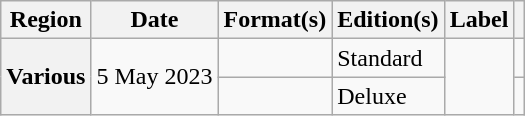<table class="wikitable plainrowheaders">
<tr>
<th scope="col">Region</th>
<th scope="col">Date</th>
<th scope="col">Format(s)</th>
<th scope="col">Edition(s)</th>
<th scope="col">Label</th>
<th scope="col"></th>
</tr>
<tr>
<th scope="row" rowspan="2">Various</th>
<td rowspan="2">5 May 2023</td>
<td></td>
<td>Standard</td>
<td rowspan="2"></td>
<td></td>
</tr>
<tr>
<td></td>
<td>Deluxe</td>
<td></td>
</tr>
</table>
